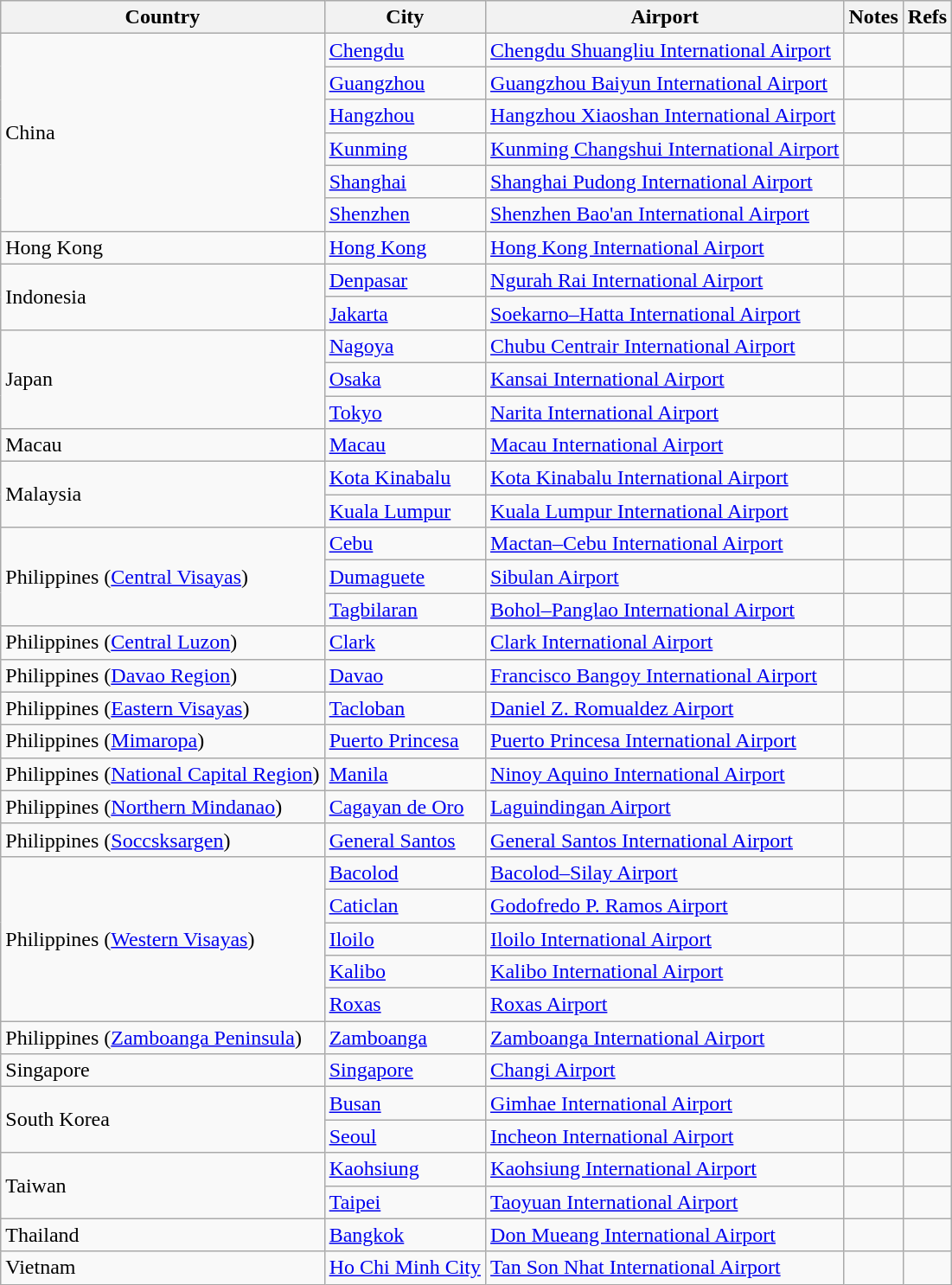<table class="sortable wikitable">
<tr>
<th>Country</th>
<th>City</th>
<th>Airport</th>
<th>Notes</th>
<th class="unsortable">Refs</th>
</tr>
<tr>
<td rowspan="6">China</td>
<td><a href='#'>Chengdu</a></td>
<td><a href='#'>Chengdu Shuangliu International Airport</a></td>
<td></td>
<td align=center></td>
</tr>
<tr>
<td><a href='#'>Guangzhou</a></td>
<td><a href='#'>Guangzhou Baiyun International Airport</a></td>
<td></td>
<td align=center></td>
</tr>
<tr>
<td><a href='#'>Hangzhou</a></td>
<td><a href='#'>Hangzhou Xiaoshan International Airport</a></td>
<td></td>
<td align=center></td>
</tr>
<tr>
<td><a href='#'>Kunming</a></td>
<td><a href='#'>Kunming Changshui International Airport</a></td>
<td></td>
<td align=center></td>
</tr>
<tr>
<td><a href='#'>Shanghai</a></td>
<td><a href='#'>Shanghai Pudong International Airport</a></td>
<td></td>
<td align=center></td>
</tr>
<tr>
<td><a href='#'>Shenzhen</a></td>
<td><a href='#'>Shenzhen Bao'an International Airport</a></td>
<td></td>
<td align=center></td>
</tr>
<tr>
<td>Hong Kong</td>
<td><a href='#'>Hong Kong</a></td>
<td><a href='#'>Hong Kong International Airport</a></td>
<td align=center></td>
<td align=center></td>
</tr>
<tr>
<td rowspan="2">Indonesia</td>
<td><a href='#'>Denpasar</a></td>
<td><a href='#'>Ngurah Rai International Airport</a></td>
<td></td>
<td align=center></td>
</tr>
<tr>
<td><a href='#'>Jakarta</a></td>
<td><a href='#'>Soekarno–Hatta International Airport</a></td>
<td></td>
<td align=center></td>
</tr>
<tr>
<td rowspan="3">Japan</td>
<td><a href='#'>Nagoya</a></td>
<td><a href='#'>Chubu Centrair International Airport</a></td>
<td></td>
<td align=center></td>
</tr>
<tr>
<td><a href='#'>Osaka</a></td>
<td><a href='#'>Kansai International Airport</a></td>
<td align=center></td>
<td align=center></td>
</tr>
<tr>
<td><a href='#'>Tokyo</a></td>
<td><a href='#'>Narita International Airport</a></td>
<td align=center></td>
<td align=center></td>
</tr>
<tr>
<td>Macau</td>
<td><a href='#'>Macau</a></td>
<td><a href='#'>Macau International Airport</a></td>
<td align=center></td>
<td align=center></td>
</tr>
<tr>
<td rowspan="2">Malaysia</td>
<td><a href='#'>Kota Kinabalu</a></td>
<td><a href='#'>Kota Kinabalu International Airport</a></td>
<td align=center></td>
<td align=center></td>
</tr>
<tr>
<td><a href='#'>Kuala Lumpur</a></td>
<td><a href='#'>Kuala Lumpur International Airport</a></td>
<td></td>
<td align=center></td>
</tr>
<tr>
<td rowspan="3">Philippines (<a href='#'>Central Visayas</a>)</td>
<td><a href='#'>Cebu</a></td>
<td><a href='#'>Mactan–Cebu International Airport</a></td>
<td></td>
<td align=center></td>
</tr>
<tr>
<td><a href='#'>Dumaguete</a></td>
<td><a href='#'>Sibulan Airport</a></td>
<td></td>
<td align=center></td>
</tr>
<tr>
<td><a href='#'>Tagbilaran</a></td>
<td><a href='#'>Bohol–Panglao International Airport</a></td>
<td align=center></td>
<td align=center></td>
</tr>
<tr>
<td>Philippines (<a href='#'>Central Luzon</a>)</td>
<td><a href='#'>Clark</a></td>
<td><a href='#'>Clark International Airport</a></td>
<td></td>
<td align=center></td>
</tr>
<tr>
<td>Philippines (<a href='#'>Davao Region</a>)</td>
<td><a href='#'>Davao</a></td>
<td><a href='#'>Francisco Bangoy International Airport</a></td>
<td></td>
<td align=center></td>
</tr>
<tr>
<td>Philippines (<a href='#'>Eastern Visayas</a>)</td>
<td><a href='#'>Tacloban</a></td>
<td><a href='#'>Daniel Z. Romualdez Airport</a></td>
<td align=center></td>
<td align=center></td>
</tr>
<tr>
<td>Philippines (<a href='#'>Mimaropa</a>)</td>
<td><a href='#'>Puerto Princesa</a></td>
<td><a href='#'>Puerto Princesa International Airport</a></td>
<td align=center></td>
<td align=center></td>
</tr>
<tr>
<td>Philippines (<a href='#'>National Capital Region</a>)</td>
<td><a href='#'>Manila</a></td>
<td><a href='#'>Ninoy Aquino International Airport</a></td>
<td></td>
<td align=center></td>
</tr>
<tr>
<td>Philippines (<a href='#'>Northern Mindanao</a>)</td>
<td><a href='#'>Cagayan de Oro</a></td>
<td><a href='#'>Laguindingan Airport</a></td>
<td align=center></td>
<td align=center></td>
</tr>
<tr>
<td>Philippines (<a href='#'>Soccsksargen</a>)</td>
<td><a href='#'>General Santos</a></td>
<td><a href='#'>General Santos International Airport</a></td>
<td></td>
<td align=center></td>
</tr>
<tr>
<td rowspan="5">Philippines (<a href='#'>Western Visayas</a>)</td>
<td><a href='#'>Bacolod</a></td>
<td><a href='#'>Bacolod–Silay Airport</a></td>
<td align=center></td>
<td align=center></td>
</tr>
<tr>
<td><a href='#'>Caticlan</a></td>
<td><a href='#'>Godofredo P. Ramos Airport</a></td>
<td align=center></td>
<td align=center></td>
</tr>
<tr>
<td><a href='#'>Iloilo</a></td>
<td><a href='#'>Iloilo International Airport</a></td>
<td align=center></td>
<td align=center></td>
</tr>
<tr>
<td><a href='#'>Kalibo</a></td>
<td><a href='#'>Kalibo International Airport</a></td>
<td align=center></td>
<td align=center></td>
</tr>
<tr>
<td><a href='#'>Roxas</a></td>
<td><a href='#'>Roxas Airport</a></td>
<td align=center></td>
<td align=center></td>
</tr>
<tr>
<td>Philippines (<a href='#'>Zamboanga Peninsula</a>)</td>
<td><a href='#'>Zamboanga</a></td>
<td><a href='#'>Zamboanga International Airport</a></td>
<td></td>
<td align=center></td>
</tr>
<tr>
<td>Singapore</td>
<td><a href='#'>Singapore</a></td>
<td><a href='#'>Changi Airport</a></td>
<td></td>
<td align=center></td>
</tr>
<tr>
<td rowspan="2">South Korea</td>
<td><a href='#'>Busan</a></td>
<td><a href='#'>Gimhae International Airport</a></td>
<td></td>
<td align=center></td>
</tr>
<tr>
<td><a href='#'>Seoul</a></td>
<td><a href='#'>Incheon International Airport</a></td>
<td align=center></td>
<td align=center></td>
</tr>
<tr>
<td rowspan="2">Taiwan</td>
<td><a href='#'>Kaohsiung</a></td>
<td><a href='#'>Kaohsiung International Airport</a></td>
<td align=center></td>
<td align=center></td>
</tr>
<tr>
<td><a href='#'>Taipei</a></td>
<td><a href='#'>Taoyuan International Airport</a></td>
<td align=center></td>
<td align=center></td>
</tr>
<tr>
<td>Thailand</td>
<td><a href='#'>Bangkok</a></td>
<td><a href='#'>Don Mueang International Airport</a></td>
<td align=center></td>
<td align=center></td>
</tr>
<tr>
<td>Vietnam</td>
<td><a href='#'>Ho Chi Minh City</a></td>
<td><a href='#'>Tan Son Nhat International Airport</a></td>
<td></td>
<td align=center></td>
</tr>
</table>
